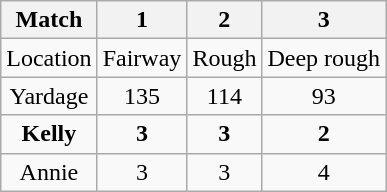<table class="wikitable" style="text-align:center;">
<tr>
<th>Match</th>
<th>1</th>
<th>2</th>
<th>3</th>
</tr>
<tr>
<td>Location</td>
<td>Fairway</td>
<td>Rough</td>
<td>Deep rough</td>
</tr>
<tr>
<td>Yardage</td>
<td>135</td>
<td>114</td>
<td>93</td>
</tr>
<tr>
<td><strong>Kelly</strong></td>
<td><strong>3</strong></td>
<td><strong>3</strong></td>
<td><strong>2</strong></td>
</tr>
<tr>
<td>Annie</td>
<td>3</td>
<td>3</td>
<td>4</td>
</tr>
</table>
